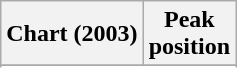<table class="wikitable sortable plainrowheaders">
<tr>
<th scope="col">Chart (2003)</th>
<th scope="col">Peak<br>position</th>
</tr>
<tr>
</tr>
<tr>
</tr>
<tr>
</tr>
</table>
